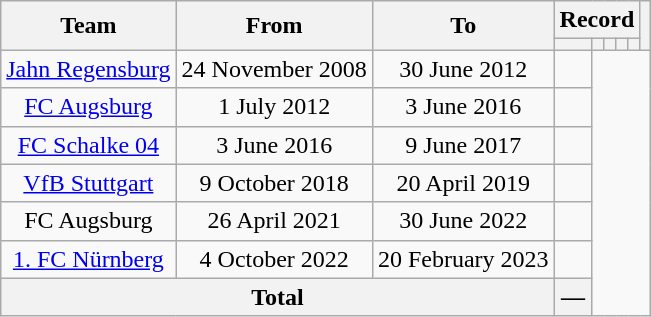<table class="wikitable" style="text-align: center">
<tr>
<th rowspan="2">Team</th>
<th rowspan="2">From</th>
<th rowspan="2">To</th>
<th colspan="5">Record</th>
<th rowspan="2"></th>
</tr>
<tr>
<th></th>
<th></th>
<th></th>
<th></th>
<th></th>
</tr>
<tr>
<td><a href='#'>Jahn Regensburg</a></td>
<td>24 November 2008</td>
<td>30 June 2012<br></td>
<td></td>
</tr>
<tr>
<td><a href='#'>FC Augsburg</a></td>
<td>1 July 2012</td>
<td>3 June 2016<br></td>
<td></td>
</tr>
<tr>
<td><a href='#'>FC Schalke 04</a></td>
<td>3 June 2016</td>
<td>9 June 2017<br></td>
<td></td>
</tr>
<tr>
<td><a href='#'>VfB Stuttgart</a></td>
<td>9 October 2018</td>
<td>20 April 2019<br></td>
<td></td>
</tr>
<tr>
<td>FC Augsburg</td>
<td>26 April 2021</td>
<td>30 June 2022<br></td>
<td></td>
</tr>
<tr>
<td><a href='#'>1. FC Nürnberg</a></td>
<td>4 October 2022</td>
<td>20 February 2023<br></td>
<td></td>
</tr>
<tr>
<th colspan="3">Total<br></th>
<th>—</th>
</tr>
</table>
